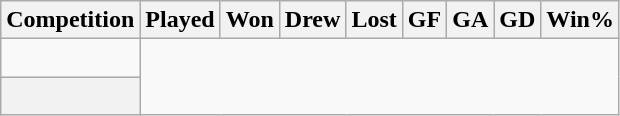<table class="wikitable sortable" style="text-align: center;">
<tr>
<th>Competition</th>
<th>Played</th>
<th>Won</th>
<th>Drew</th>
<th>Lost</th>
<th>GF</th>
<th>GA</th>
<th>GD</th>
<th>Win%</th>
</tr>
<tr>
<td align=left><br></td>
</tr>
<tr class="sortbottom">
<th><br></th>
</tr>
</table>
